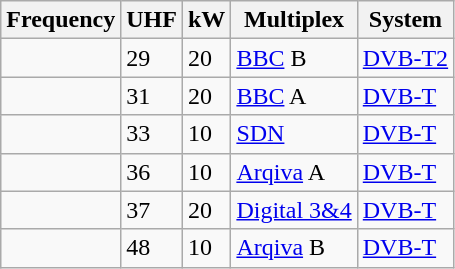<table class="wikitable sortable">
<tr>
<th>Frequency</th>
<th>UHF</th>
<th>kW</th>
<th>Multiplex</th>
<th>System</th>
</tr>
<tr>
<td></td>
<td>29</td>
<td>20</td>
<td><a href='#'>BBC</a> B</td>
<td><a href='#'>DVB-T2</a></td>
</tr>
<tr>
<td></td>
<td>31</td>
<td>20</td>
<td><a href='#'>BBC</a> A</td>
<td><a href='#'>DVB-T</a></td>
</tr>
<tr>
<td></td>
<td>33</td>
<td>10</td>
<td><a href='#'>SDN</a></td>
<td><a href='#'>DVB-T</a></td>
</tr>
<tr>
<td></td>
<td>36</td>
<td>10</td>
<td><a href='#'>Arqiva</a> A</td>
<td><a href='#'>DVB-T</a></td>
</tr>
<tr>
<td></td>
<td>37</td>
<td>20</td>
<td><a href='#'>Digital 3&4</a></td>
<td><a href='#'>DVB-T</a></td>
</tr>
<tr>
<td></td>
<td>48</td>
<td>10</td>
<td><a href='#'>Arqiva</a> B</td>
<td><a href='#'>DVB-T</a></td>
</tr>
</table>
